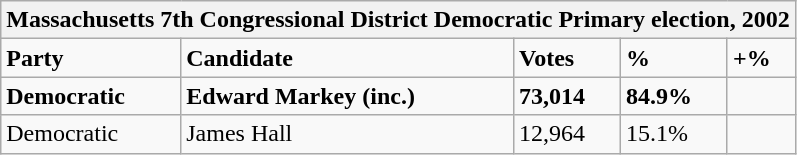<table class="wikitable">
<tr>
<th colspan="5">Massachusetts 7th Congressional District Democratic Primary election, 2002</th>
</tr>
<tr>
<td><strong>Party</strong></td>
<td><strong>Candidate</strong></td>
<td><strong>Votes</strong></td>
<td><strong>%</strong></td>
<td><strong>+%</strong></td>
</tr>
<tr>
<td><strong>Democratic</strong></td>
<td><strong>Edward Markey (inc.)</strong></td>
<td><strong>73,014</strong></td>
<td><strong>84.9%</strong></td>
<td></td>
</tr>
<tr>
<td>Democratic</td>
<td>James Hall</td>
<td>12,964</td>
<td>15.1%</td>
<td></td>
</tr>
</table>
